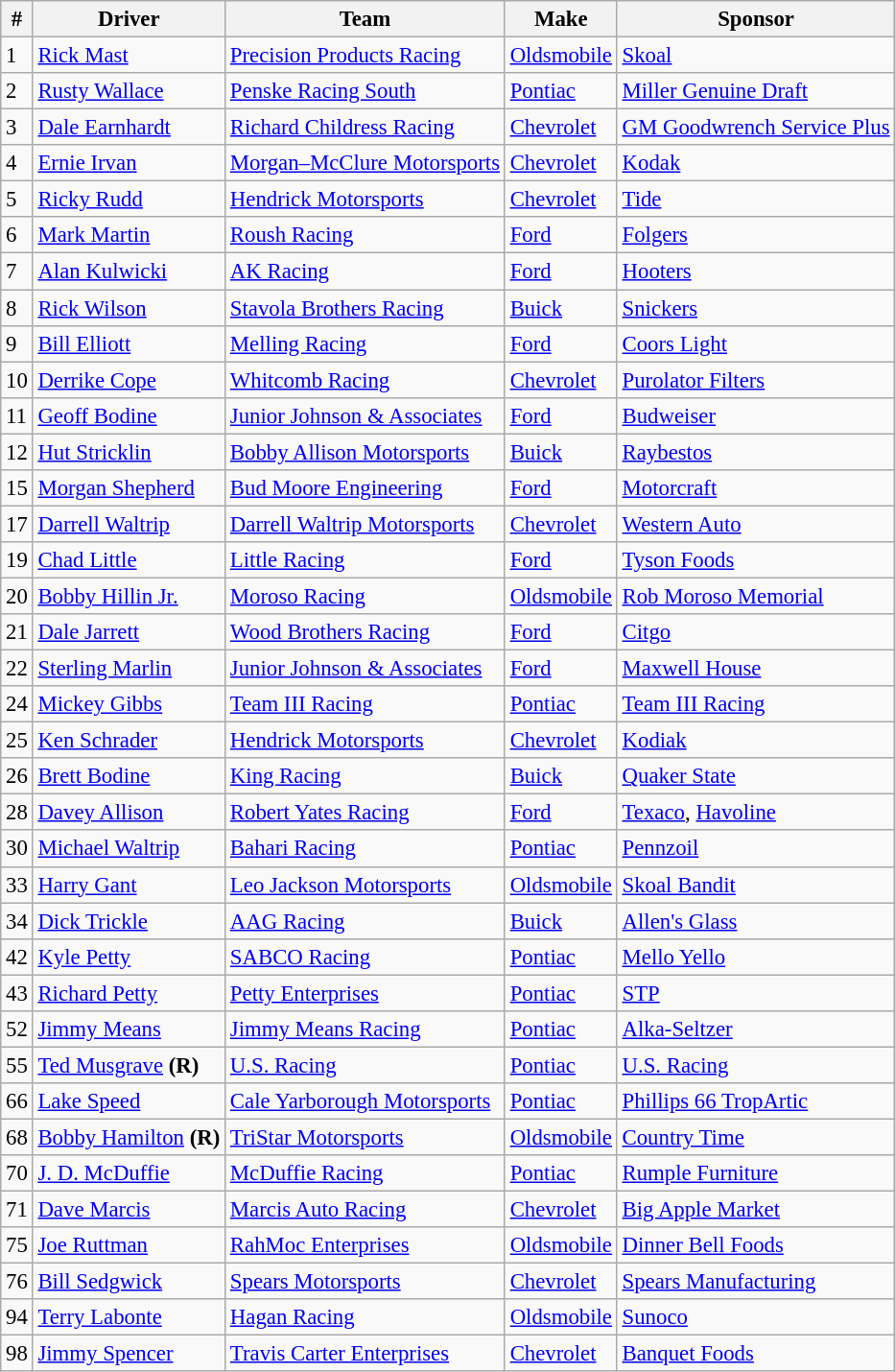<table class="wikitable" style="font-size:95%">
<tr>
<th>#</th>
<th>Driver</th>
<th>Team</th>
<th>Make</th>
<th>Sponsor</th>
</tr>
<tr>
<td>1</td>
<td><a href='#'>Rick Mast</a></td>
<td><a href='#'>Precision Products Racing</a></td>
<td><a href='#'>Oldsmobile</a></td>
<td><a href='#'>Skoal</a></td>
</tr>
<tr>
<td>2</td>
<td><a href='#'>Rusty Wallace</a></td>
<td><a href='#'>Penske Racing South</a></td>
<td><a href='#'>Pontiac</a></td>
<td><a href='#'>Miller Genuine Draft</a></td>
</tr>
<tr>
<td>3</td>
<td><a href='#'>Dale Earnhardt</a></td>
<td><a href='#'>Richard Childress Racing</a></td>
<td><a href='#'>Chevrolet</a></td>
<td><a href='#'>GM Goodwrench Service Plus</a></td>
</tr>
<tr>
<td>4</td>
<td><a href='#'>Ernie Irvan</a></td>
<td><a href='#'>Morgan–McClure Motorsports</a></td>
<td><a href='#'>Chevrolet</a></td>
<td><a href='#'>Kodak</a></td>
</tr>
<tr>
<td>5</td>
<td><a href='#'>Ricky Rudd</a></td>
<td><a href='#'>Hendrick Motorsports</a></td>
<td><a href='#'>Chevrolet</a></td>
<td><a href='#'>Tide</a></td>
</tr>
<tr>
<td>6</td>
<td><a href='#'>Mark Martin</a></td>
<td><a href='#'>Roush Racing</a></td>
<td><a href='#'>Ford</a></td>
<td><a href='#'>Folgers</a></td>
</tr>
<tr>
<td>7</td>
<td><a href='#'>Alan Kulwicki</a></td>
<td><a href='#'>AK Racing</a></td>
<td><a href='#'>Ford</a></td>
<td><a href='#'>Hooters</a></td>
</tr>
<tr>
<td>8</td>
<td><a href='#'>Rick Wilson</a></td>
<td><a href='#'>Stavola Brothers Racing</a></td>
<td><a href='#'>Buick</a></td>
<td><a href='#'>Snickers</a></td>
</tr>
<tr>
<td>9</td>
<td><a href='#'>Bill Elliott</a></td>
<td><a href='#'>Melling Racing</a></td>
<td><a href='#'>Ford</a></td>
<td><a href='#'>Coors Light</a></td>
</tr>
<tr>
<td>10</td>
<td><a href='#'>Derrike Cope</a></td>
<td><a href='#'>Whitcomb Racing</a></td>
<td><a href='#'>Chevrolet</a></td>
<td><a href='#'>Purolator Filters</a></td>
</tr>
<tr>
<td>11</td>
<td><a href='#'>Geoff Bodine</a></td>
<td><a href='#'>Junior Johnson & Associates</a></td>
<td><a href='#'>Ford</a></td>
<td><a href='#'>Budweiser</a></td>
</tr>
<tr>
<td>12</td>
<td><a href='#'>Hut Stricklin</a></td>
<td><a href='#'>Bobby Allison Motorsports</a></td>
<td><a href='#'>Buick</a></td>
<td><a href='#'>Raybestos</a></td>
</tr>
<tr>
<td>15</td>
<td><a href='#'>Morgan Shepherd</a></td>
<td><a href='#'>Bud Moore Engineering</a></td>
<td><a href='#'>Ford</a></td>
<td><a href='#'>Motorcraft</a></td>
</tr>
<tr>
<td>17</td>
<td><a href='#'>Darrell Waltrip</a></td>
<td><a href='#'>Darrell Waltrip Motorsports</a></td>
<td><a href='#'>Chevrolet</a></td>
<td><a href='#'>Western Auto</a></td>
</tr>
<tr>
<td>19</td>
<td><a href='#'>Chad Little</a></td>
<td><a href='#'>Little Racing</a></td>
<td><a href='#'>Ford</a></td>
<td><a href='#'>Tyson Foods</a></td>
</tr>
<tr>
<td>20</td>
<td><a href='#'>Bobby Hillin Jr.</a></td>
<td><a href='#'>Moroso Racing</a></td>
<td><a href='#'>Oldsmobile</a></td>
<td><a href='#'>Rob Moroso Memorial</a></td>
</tr>
<tr>
<td>21</td>
<td><a href='#'>Dale Jarrett</a></td>
<td><a href='#'>Wood Brothers Racing</a></td>
<td><a href='#'>Ford</a></td>
<td><a href='#'>Citgo</a></td>
</tr>
<tr>
<td>22</td>
<td><a href='#'>Sterling Marlin</a></td>
<td><a href='#'>Junior Johnson & Associates</a></td>
<td><a href='#'>Ford</a></td>
<td><a href='#'>Maxwell House</a></td>
</tr>
<tr>
<td>24</td>
<td><a href='#'>Mickey Gibbs</a></td>
<td><a href='#'>Team III Racing</a></td>
<td><a href='#'>Pontiac</a></td>
<td><a href='#'>Team III Racing</a></td>
</tr>
<tr>
<td>25</td>
<td><a href='#'>Ken Schrader</a></td>
<td><a href='#'>Hendrick Motorsports</a></td>
<td><a href='#'>Chevrolet</a></td>
<td><a href='#'>Kodiak</a></td>
</tr>
<tr>
<td>26</td>
<td><a href='#'>Brett Bodine</a></td>
<td><a href='#'>King Racing</a></td>
<td><a href='#'>Buick</a></td>
<td><a href='#'>Quaker State</a></td>
</tr>
<tr>
<td>28</td>
<td><a href='#'>Davey Allison</a></td>
<td><a href='#'>Robert Yates Racing</a></td>
<td><a href='#'>Ford</a></td>
<td><a href='#'>Texaco</a>, <a href='#'>Havoline</a></td>
</tr>
<tr>
<td>30</td>
<td><a href='#'>Michael Waltrip</a></td>
<td><a href='#'>Bahari Racing</a></td>
<td><a href='#'>Pontiac</a></td>
<td><a href='#'>Pennzoil</a></td>
</tr>
<tr>
<td>33</td>
<td><a href='#'>Harry Gant</a></td>
<td><a href='#'>Leo Jackson Motorsports</a></td>
<td><a href='#'>Oldsmobile</a></td>
<td><a href='#'>Skoal Bandit</a></td>
</tr>
<tr>
<td>34</td>
<td><a href='#'>Dick Trickle</a></td>
<td><a href='#'>AAG Racing</a></td>
<td><a href='#'>Buick</a></td>
<td><a href='#'>Allen's Glass</a></td>
</tr>
<tr>
<td>42</td>
<td><a href='#'>Kyle Petty</a></td>
<td><a href='#'>SABCO Racing</a></td>
<td><a href='#'>Pontiac</a></td>
<td><a href='#'>Mello Yello</a></td>
</tr>
<tr>
<td>43</td>
<td><a href='#'>Richard Petty</a></td>
<td><a href='#'>Petty Enterprises</a></td>
<td><a href='#'>Pontiac</a></td>
<td><a href='#'>STP</a></td>
</tr>
<tr>
<td>52</td>
<td><a href='#'>Jimmy Means</a></td>
<td><a href='#'>Jimmy Means Racing</a></td>
<td><a href='#'>Pontiac</a></td>
<td><a href='#'>Alka-Seltzer</a></td>
</tr>
<tr>
<td>55</td>
<td><a href='#'>Ted Musgrave</a> <strong>(R)</strong></td>
<td><a href='#'>U.S. Racing</a></td>
<td><a href='#'>Pontiac</a></td>
<td><a href='#'>U.S. Racing</a></td>
</tr>
<tr>
<td>66</td>
<td><a href='#'>Lake Speed</a></td>
<td><a href='#'>Cale Yarborough Motorsports</a></td>
<td><a href='#'>Pontiac</a></td>
<td><a href='#'>Phillips 66 TropArtic</a></td>
</tr>
<tr>
<td>68</td>
<td><a href='#'>Bobby Hamilton</a> <strong>(R)</strong></td>
<td><a href='#'>TriStar Motorsports</a></td>
<td><a href='#'>Oldsmobile</a></td>
<td><a href='#'>Country Time</a></td>
</tr>
<tr>
<td>70</td>
<td><a href='#'>J. D. McDuffie</a></td>
<td><a href='#'>McDuffie Racing</a></td>
<td><a href='#'>Pontiac</a></td>
<td><a href='#'>Rumple Furniture</a></td>
</tr>
<tr>
<td>71</td>
<td><a href='#'>Dave Marcis</a></td>
<td><a href='#'>Marcis Auto Racing</a></td>
<td><a href='#'>Chevrolet</a></td>
<td><a href='#'>Big Apple Market</a></td>
</tr>
<tr>
<td>75</td>
<td><a href='#'>Joe Ruttman</a></td>
<td><a href='#'>RahMoc Enterprises</a></td>
<td><a href='#'>Oldsmobile</a></td>
<td><a href='#'>Dinner Bell Foods</a></td>
</tr>
<tr>
<td>76</td>
<td><a href='#'>Bill Sedgwick</a></td>
<td><a href='#'>Spears Motorsports</a></td>
<td><a href='#'>Chevrolet</a></td>
<td><a href='#'>Spears Manufacturing</a></td>
</tr>
<tr>
<td>94</td>
<td><a href='#'>Terry Labonte</a></td>
<td><a href='#'>Hagan Racing</a></td>
<td><a href='#'>Oldsmobile</a></td>
<td><a href='#'>Sunoco</a></td>
</tr>
<tr>
<td>98</td>
<td><a href='#'>Jimmy Spencer</a></td>
<td><a href='#'>Travis Carter Enterprises</a></td>
<td><a href='#'>Chevrolet</a></td>
<td><a href='#'>Banquet Foods</a></td>
</tr>
</table>
